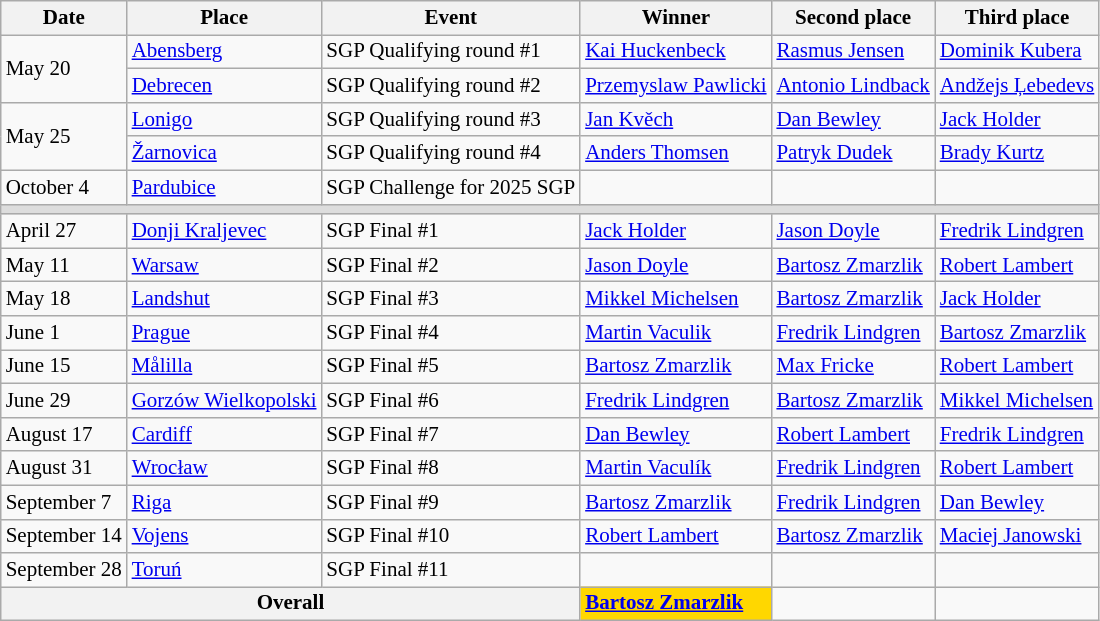<table class=wikitable style="font-size:14px">
<tr>
<th>Date</th>
<th>Place</th>
<th>Event</th>
<th>Winner</th>
<th>Second place</th>
<th>Third place</th>
</tr>
<tr>
<td rowspan=2>May 20</td>
<td> <a href='#'>Abensberg</a></td>
<td>SGP Qualifying round #1</td>
<td> <a href='#'>Kai Huckenbeck</a></td>
<td> <a href='#'>Rasmus Jensen</a></td>
<td> <a href='#'>Dominik Kubera</a></td>
</tr>
<tr>
<td> <a href='#'>Debrecen</a></td>
<td>SGP Qualifying round #2</td>
<td> <a href='#'>Przemyslaw Pawlicki</a></td>
<td> <a href='#'>Antonio Lindback</a></td>
<td> <a href='#'>Andžejs Ļebedevs</a></td>
</tr>
<tr>
<td rowspan=2>May 25</td>
<td> <a href='#'>Lonigo</a></td>
<td>SGP Qualifying round #3</td>
<td> <a href='#'>Jan Kvěch</a></td>
<td> <a href='#'>Dan Bewley</a></td>
<td> <a href='#'>Jack Holder</a></td>
</tr>
<tr>
<td> <a href='#'>Žarnovica</a></td>
<td>SGP Qualifying round #4</td>
<td> <a href='#'>Anders Thomsen</a></td>
<td> <a href='#'>Patryk Dudek</a></td>
<td> <a href='#'>Brady Kurtz</a></td>
</tr>
<tr>
<td>October 4</td>
<td> <a href='#'>Pardubice</a></td>
<td>SGP Challenge for 2025 SGP</td>
<td></td>
<td></td>
<td></td>
</tr>
<tr bgcolor=#DDDDDD>
<td colspan=7></td>
</tr>
<tr>
<td>April 27</td>
<td> <a href='#'>Donji Kraljevec</a></td>
<td>SGP Final #1</td>
<td> <a href='#'>Jack Holder</a></td>
<td> <a href='#'>Jason Doyle</a></td>
<td> <a href='#'>Fredrik Lindgren</a></td>
</tr>
<tr>
<td>May 11</td>
<td> <a href='#'>Warsaw</a></td>
<td>SGP Final #2</td>
<td> <a href='#'>Jason Doyle</a></td>
<td> <a href='#'>Bartosz Zmarzlik</a></td>
<td> <a href='#'>Robert Lambert</a></td>
</tr>
<tr>
<td>May 18</td>
<td> <a href='#'>Landshut</a></td>
<td>SGP Final #3</td>
<td> <a href='#'>Mikkel Michelsen</a></td>
<td> <a href='#'>Bartosz Zmarzlik</a></td>
<td> <a href='#'>Jack Holder</a></td>
</tr>
<tr>
<td>June 1</td>
<td> <a href='#'>Prague</a></td>
<td>SGP Final #4</td>
<td> <a href='#'>Martin Vaculik</a></td>
<td> <a href='#'>Fredrik Lindgren</a></td>
<td> <a href='#'>Bartosz Zmarzlik</a></td>
</tr>
<tr>
<td>June 15</td>
<td> <a href='#'>Målilla</a></td>
<td>SGP Final #5</td>
<td> <a href='#'>Bartosz Zmarzlik</a></td>
<td> <a href='#'>Max Fricke</a></td>
<td> <a href='#'>Robert Lambert</a></td>
</tr>
<tr>
<td>June 29</td>
<td> <a href='#'>Gorzów Wielkopolski</a></td>
<td>SGP Final #6</td>
<td> <a href='#'>Fredrik Lindgren</a></td>
<td> <a href='#'>Bartosz Zmarzlik</a></td>
<td> <a href='#'>Mikkel Michelsen</a></td>
</tr>
<tr>
<td>August 17</td>
<td> <a href='#'>Cardiff</a></td>
<td>SGP Final #7</td>
<td> <a href='#'>Dan Bewley</a></td>
<td> <a href='#'>Robert Lambert</a></td>
<td> <a href='#'>Fredrik Lindgren</a></td>
</tr>
<tr>
<td>August 31</td>
<td> <a href='#'>Wrocław</a></td>
<td>SGP Final #8</td>
<td> <a href='#'>Martin Vaculík</a></td>
<td> <a href='#'>Fredrik Lindgren</a></td>
<td> <a href='#'>Robert Lambert</a></td>
</tr>
<tr>
<td>September 7</td>
<td> <a href='#'>Riga</a></td>
<td>SGP Final #9</td>
<td> <a href='#'>Bartosz Zmarzlik</a></td>
<td> <a href='#'>Fredrik Lindgren</a></td>
<td> <a href='#'>Dan Bewley</a></td>
</tr>
<tr>
<td>September 14</td>
<td> <a href='#'>Vojens</a></td>
<td>SGP Final #10</td>
<td> <a href='#'>Robert Lambert</a></td>
<td> <a href='#'>Bartosz Zmarzlik</a></td>
<td> <a href='#'>Maciej Janowski</a></td>
</tr>
<tr>
<td>September 28</td>
<td> <a href='#'>Toruń</a></td>
<td>SGP Final #11</td>
<td></td>
<td></td>
<td></td>
</tr>
<tr>
<th colspan=3><strong>Overall</strong></th>
<td bgcolor=gold> <strong><a href='#'>Bartosz Zmarzlik</a></strong></td>
<td></td>
<td></td>
</tr>
</table>
